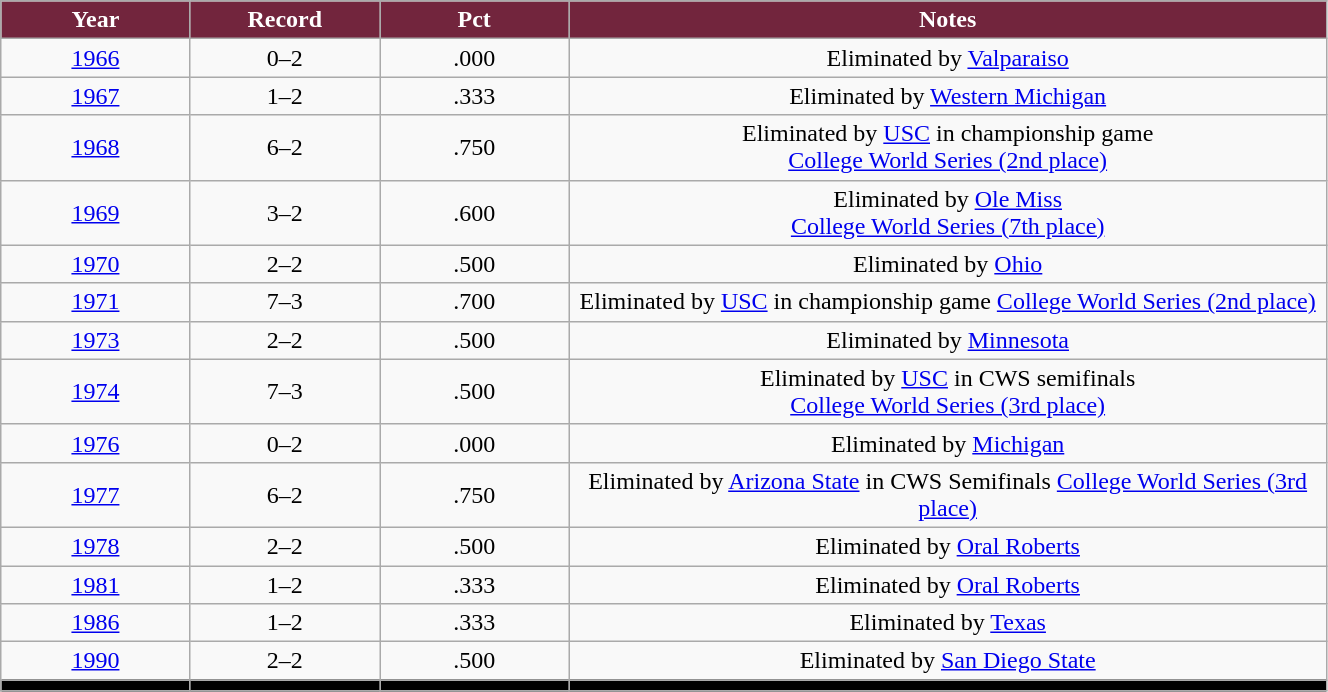<table cellpadding="1" border="1" cellspacing="0" width="70%" class="wikitable sortable" style="text-align:center;">
<tr>
<th style="background: #72253D; color:white; width:10%">Year</th>
<th style="background: #72253D; color:white; width:10%">Record</th>
<th style="background: #72253D; color:white; width:10%">Pct</th>
<th style="background: #72253D; color:white; width:40%">Notes</th>
</tr>
<tr>
<td><a href='#'>1966</a></td>
<td>0–2</td>
<td>.000</td>
<td>Eliminated by <a href='#'>Valparaiso</a></td>
</tr>
<tr>
<td><a href='#'>1967</a></td>
<td>1–2</td>
<td>.333</td>
<td>Eliminated by <a href='#'>Western Michigan</a></td>
</tr>
<tr>
<td><a href='#'>1968</a></td>
<td>6–2</td>
<td>.750</td>
<td>Eliminated by <a href='#'>USC</a> in championship game <br> <a href='#'>College World Series (2nd place)</a></td>
</tr>
<tr>
<td><a href='#'>1969</a></td>
<td>3–2</td>
<td>.600</td>
<td>Eliminated by <a href='#'>Ole Miss</a> <br><a href='#'>College World Series (7th place)</a></td>
</tr>
<tr>
<td><a href='#'>1970</a></td>
<td>2–2</td>
<td>.500</td>
<td>Eliminated by <a href='#'>Ohio</a></td>
</tr>
<tr>
<td><a href='#'>1971</a></td>
<td>7–3</td>
<td>.700</td>
<td>Eliminated by <a href='#'>USC</a> in championship game <a href='#'>College World Series (2nd place)</a></td>
</tr>
<tr>
<td><a href='#'>1973</a></td>
<td>2–2</td>
<td>.500</td>
<td>Eliminated by <a href='#'>Minnesota</a></td>
</tr>
<tr>
<td><a href='#'>1974</a></td>
<td>7–3</td>
<td>.500</td>
<td>Eliminated by <a href='#'>USC</a> in CWS semifinals <br><a href='#'>College World Series (3rd place)</a></td>
</tr>
<tr>
<td><a href='#'>1976</a></td>
<td>0–2</td>
<td>.000</td>
<td>Eliminated by <a href='#'>Michigan</a></td>
</tr>
<tr>
<td><a href='#'>1977</a></td>
<td>6–2</td>
<td>.750</td>
<td>Eliminated by <a href='#'>Arizona State</a> in CWS Semifinals <a href='#'>College World Series (3rd place)</a></td>
</tr>
<tr>
<td><a href='#'>1978</a></td>
<td>2–2</td>
<td>.500</td>
<td>Eliminated by <a href='#'>Oral Roberts</a></td>
</tr>
<tr>
<td><a href='#'>1981</a></td>
<td>1–2</td>
<td>.333</td>
<td>Eliminated by <a href='#'>Oral Roberts</a></td>
</tr>
<tr>
<td><a href='#'>1986</a></td>
<td>1–2</td>
<td>.333</td>
<td>Eliminated by <a href='#'>Texas</a></td>
</tr>
<tr>
<td><a href='#'>1990</a></td>
<td>2–2</td>
<td>.500</td>
<td>Eliminated by <a href='#'>San Diego State</a></td>
</tr>
<tr class="sortbottom">
<td bgcolor="#000000"></td>
<td bgcolor="#000000"></td>
<td bgcolor="#000000"></td>
<td bgcolor="#000000"></td>
</tr>
</table>
